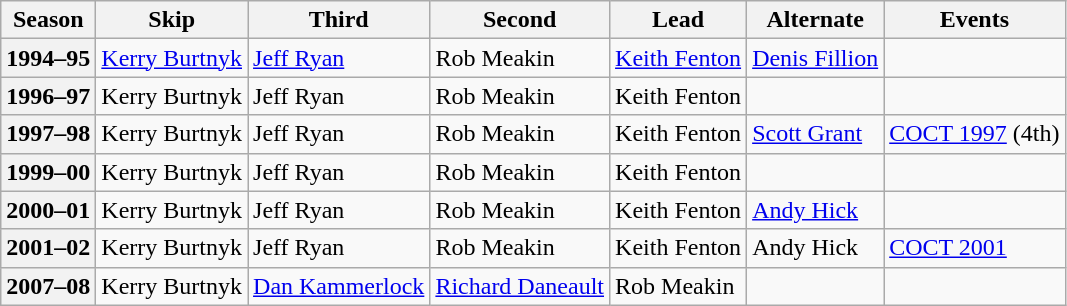<table class="wikitable">
<tr>
<th scope="col">Season</th>
<th scope="col">Skip</th>
<th scope="col">Third</th>
<th scope="col">Second</th>
<th scope="col">Lead</th>
<th scope="col">Alternate</th>
<th scope="col">Events</th>
</tr>
<tr>
<th scope="row">1994–95</th>
<td><a href='#'>Kerry Burtnyk</a></td>
<td><a href='#'>Jeff Ryan</a></td>
<td>Rob Meakin</td>
<td><a href='#'>Keith Fenton</a></td>
<td><a href='#'>Denis Fillion</a></td>
<td> <br> </td>
</tr>
<tr>
<th scope="row">1996–97</th>
<td>Kerry Burtnyk</td>
<td>Jeff Ryan</td>
<td>Rob Meakin</td>
<td>Keith Fenton</td>
<td></td>
<td></td>
</tr>
<tr>
<th scope="row">1997–98</th>
<td>Kerry Burtnyk</td>
<td>Jeff Ryan</td>
<td>Rob Meakin</td>
<td>Keith Fenton</td>
<td><a href='#'>Scott Grant</a></td>
<td><a href='#'>COCT 1997</a> (4th)</td>
</tr>
<tr>
<th scope="row">1999–00</th>
<td>Kerry Burtnyk</td>
<td>Jeff Ryan</td>
<td>Rob Meakin</td>
<td>Keith Fenton</td>
<td></td>
<td></td>
</tr>
<tr>
<th scope="row">2000–01</th>
<td>Kerry Burtnyk</td>
<td>Jeff Ryan</td>
<td>Rob Meakin</td>
<td>Keith Fenton</td>
<td><a href='#'>Andy Hick</a></td>
<td> </td>
</tr>
<tr>
<th scope="row">2001–02</th>
<td>Kerry Burtnyk</td>
<td>Jeff Ryan</td>
<td>Rob Meakin</td>
<td>Keith Fenton</td>
<td>Andy Hick</td>
<td><a href='#'>COCT 2001</a> </td>
</tr>
<tr>
<th scope="row">2007–08</th>
<td>Kerry Burtnyk</td>
<td><a href='#'>Dan Kammerlock</a></td>
<td><a href='#'>Richard Daneault</a></td>
<td>Rob Meakin</td>
<td></td>
<td></td>
</tr>
</table>
